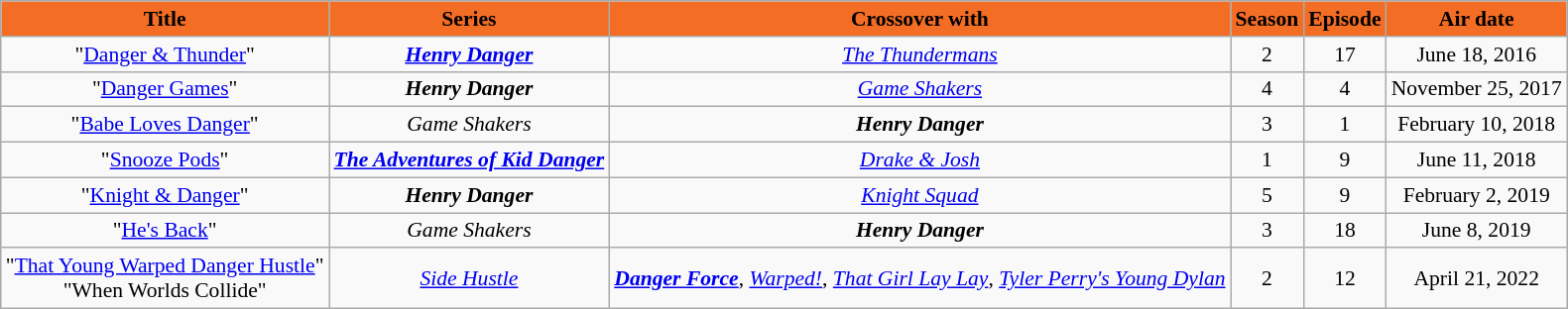<table class="wikitable" style="text-align:center; font-size:90%">
<tr>
<th style="background:#F46D25">Title</th>
<th style="background:#F46D25">Series</th>
<th style="background:#F46D25">Crossover with</th>
<th style="background:#F46D25">Season</th>
<th style="background:#F46D25">Episode</th>
<th style="background:#F46D25">Air date</th>
</tr>
<tr>
<td>"<a href='#'>Danger & Thunder</a>"</td>
<td><strong><em><a href='#'>Henry Danger</a></em></strong></td>
<td><em><a href='#'>The Thundermans</a></em></td>
<td>2</td>
<td>17</td>
<td>June 18, 2016</td>
</tr>
<tr>
<td>"<a href='#'>Danger Games</a>"</td>
<td><strong><em>Henry Danger</em></strong></td>
<td><em><a href='#'>Game Shakers</a></em></td>
<td>4</td>
<td>4</td>
<td>November 25, 2017</td>
</tr>
<tr>
<td>"<a href='#'>Babe Loves Danger</a>"</td>
<td><em>Game Shakers</em></td>
<td><strong><em>Henry Danger</em></strong></td>
<td>3</td>
<td>1</td>
<td>February 10, 2018</td>
</tr>
<tr>
<td>"<a href='#'>Snooze Pods</a>"</td>
<td><strong><em><a href='#'>The Adventures of Kid Danger</a></em></strong></td>
<td><em><a href='#'>Drake & Josh</a></em></td>
<td>1</td>
<td>9</td>
<td>June 11, 2018</td>
</tr>
<tr>
<td>"<a href='#'>Knight & Danger</a>"</td>
<td><strong><em>Henry Danger</em></strong></td>
<td><em><a href='#'>Knight Squad</a></em></td>
<td>5</td>
<td>9</td>
<td>February 2, 2019</td>
</tr>
<tr>
<td>"<a href='#'>He's Back</a>"</td>
<td><em>Game Shakers</em></td>
<td><strong><em>Henry Danger</em></strong></td>
<td>3</td>
<td>18</td>
<td>June 8, 2019</td>
</tr>
<tr>
<td>"<a href='#'>That Young Warped Danger Hustle</a>"<br>"When Worlds Collide"</td>
<td><em><a href='#'>Side Hustle</a></em></td>
<td><strong><em><a href='#'>Danger Force</a></em></strong>, <em><a href='#'>Warped!</a></em>, <em><a href='#'>That Girl Lay Lay</a></em>, <em><a href='#'>Tyler Perry's Young Dylan</a></em></td>
<td>2</td>
<td>12</td>
<td>April 21, 2022</td>
</tr>
</table>
